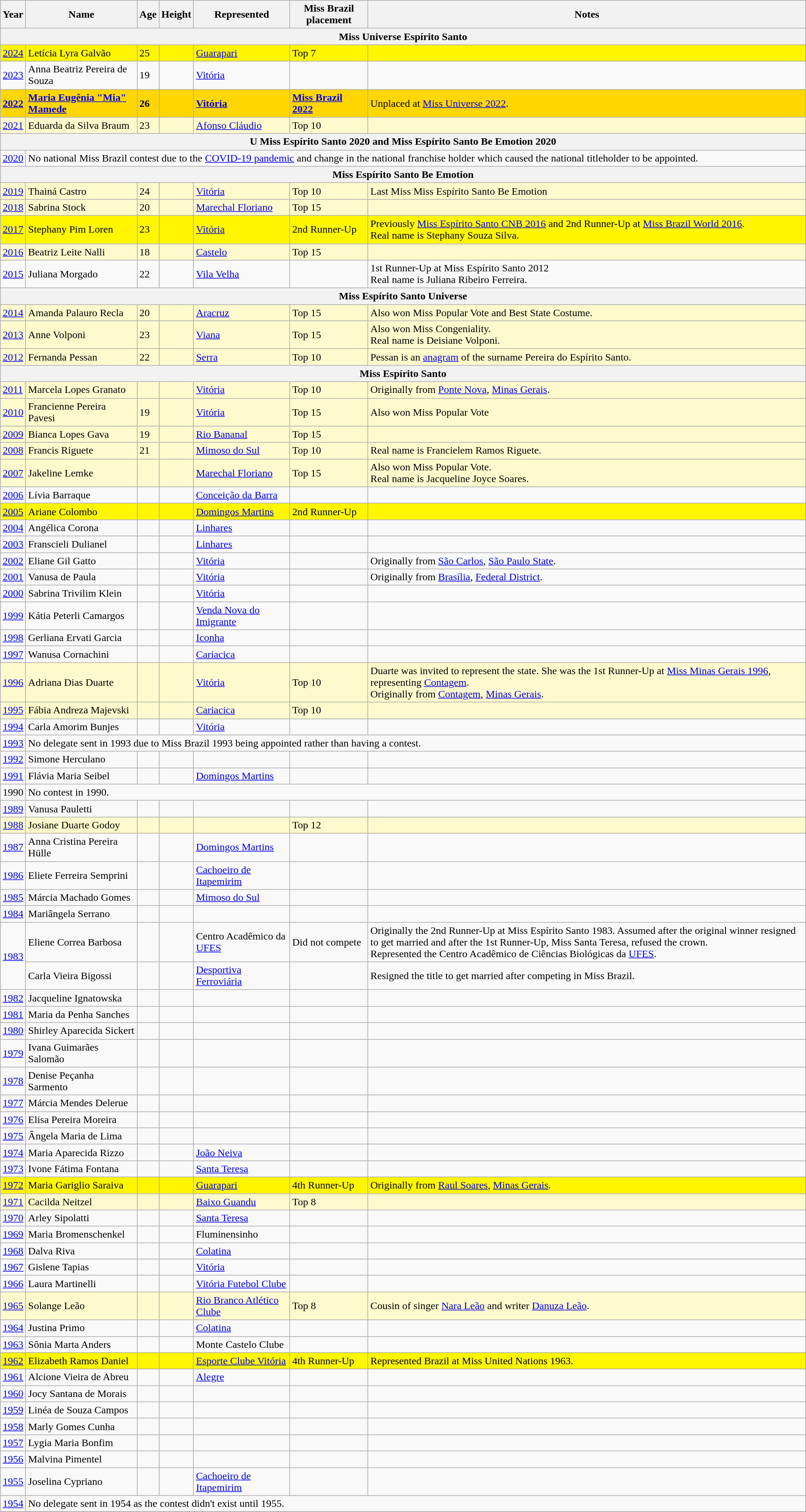<table class="wikitable sortable">
<tr>
<th>Year</th>
<th>Name</th>
<th>Age</th>
<th>Height</th>
<th>Represented</th>
<th>Miss Brazil placement</th>
<th>Notes</th>
</tr>
<tr>
<th colspan=7>Miss Universe Espírito Santo</th>
</tr>
<tr bgcolor="#FFFF66;">
<td><a href='#'>2024</a></td>
<td>Letícia Lyra Galvão</td>
<td>25</td>
<td></td>
<td><a href='#'>Guarapari</a></td>
<td>Top 7</td>
<td></td>
</tr>
<tr>
<td><a href='#'>2023</a></td>
<td>Anna Beatriz Pereira de Souza</td>
<td>19</td>
<td></td>
<td><a href='#'>Vitória</a></td>
<td></td>
<td></td>
</tr>
<tr style="background-color:GOLD;">
<td><strong><a href='#'>2022</a></strong></td>
<td><strong><a href='#'>Maria Eugênia "Mia" Mamede</a></strong></td>
<td><strong>26</strong></td>
<td><strong></strong></td>
<td><strong><a href='#'>Vitória</a></strong></td>
<td><strong><a href='#'>Miss Brazil 2022</a></strong></td>
<td>Unplaced at <a href='#'>Miss Universe 2022</a>.</td>
</tr>
<tr bgcolor="#FFFACD">
<td><a href='#'>2021</a></td>
<td>Eduarda da Silva Braum</td>
<td>23</td>
<td></td>
<td><a href='#'>Afonso Cláudio</a></td>
<td>Top 10</td>
<td></td>
</tr>
<tr>
<th colspan=7>U Miss Espírito Santo 2020 and Miss Espírito Santo Be Emotion 2020</th>
</tr>
<tr>
<td><a href='#'>2020</a></td>
<td colspan=6>No national Miss Brazil contest due to the <a href='#'>COVID-19 pandemic</a> and change in the national franchise holder which caused the national titleholder to be appointed.</td>
</tr>
<tr>
<th colspan=7>Miss Espírito Santo Be Emotion</th>
</tr>
<tr bgcolor="#FFFACD">
<td><a href='#'>2019</a></td>
<td>Thainá Castro</td>
<td>24</td>
<td></td>
<td><a href='#'>Vitória</a></td>
<td>Top 10</td>
<td>Last Miss Miss Espírito Santo Be Emotion</td>
</tr>
<tr bgcolor="#FFFACD">
<td><a href='#'>2018</a></td>
<td>Sabrina Stock</td>
<td>20</td>
<td></td>
<td><a href='#'>Marechal Floriano</a></td>
<td>Top 15</td>
<td></td>
</tr>
<tr bgcolor="#FFFF66;">
<td><a href='#'>2017</a></td>
<td>Stephany Pim Loren</td>
<td>23</td>
<td></td>
<td><a href='#'>Vitória</a></td>
<td>2nd Runner-Up</td>
<td>Previously <a href='#'>Miss Espírito Santo CNB 2016</a> and 2nd Runner-Up at <a href='#'>Miss Brazil World 2016</a>.<br>Real name is Stephany Souza Silva.</td>
</tr>
<tr bgcolor="#FFFACD">
<td><a href='#'>2016</a></td>
<td>Beatriz Leite Nalli</td>
<td>18</td>
<td></td>
<td><a href='#'>Castelo</a></td>
<td>Top 15</td>
<td></td>
</tr>
<tr>
<td><a href='#'>2015</a></td>
<td>Juliana Morgado</td>
<td>22</td>
<td></td>
<td><a href='#'>Vila Velha</a></td>
<td></td>
<td>1st Runner-Up at Miss Espírito Santo 2012<br>Real name is Juliana Ribeiro Ferreira.</td>
</tr>
<tr>
<th colspan=7>Miss Espírito Santo Universe</th>
</tr>
<tr bgcolor="#FFFACD">
<td><a href='#'>2014</a></td>
<td>Amanda Palauro Recla</td>
<td>20</td>
<td></td>
<td><a href='#'>Aracruz</a></td>
<td>Top 15</td>
<td>Also won Miss Popular Vote and Best State Costume.</td>
</tr>
<tr bgcolor="#FFFACD">
<td><a href='#'>2013</a></td>
<td>Anne Volponi</td>
<td>23</td>
<td></td>
<td><a href='#'>Viana</a></td>
<td>Top 15</td>
<td>Also won Miss Congeniality.<br> Real name is Deisiane Volponi.</td>
</tr>
<tr bgcolor="#FFFACD">
<td><a href='#'>2012</a></td>
<td>Fernanda Pessan</td>
<td>22</td>
<td></td>
<td><a href='#'>Serra</a></td>
<td>Top 10</td>
<td>Pessan is an <a href='#'>anagram</a> of the surname Pereira do Espírito Santo.</td>
</tr>
<tr>
<th colspan=7>Miss Espírito Santo</th>
</tr>
<tr bgcolor="#FFFACD">
<td><a href='#'>2011</a></td>
<td>Marcela Lopes Granato</td>
<td></td>
<td></td>
<td><a href='#'>Vitória</a></td>
<td>Top 10</td>
<td>Originally from <a href='#'>Ponte Nova</a>, <a href='#'>Minas Gerais</a>.</td>
</tr>
<tr bgcolor="#FFFACD">
<td><a href='#'>2010</a></td>
<td>Francienne Pereira Pavesi</td>
<td>19</td>
<td></td>
<td><a href='#'>Vitória</a></td>
<td>Top 15</td>
<td>Also won Miss Popular Vote</td>
</tr>
<tr bgcolor="#FFFACD">
<td><a href='#'>2009</a></td>
<td>Bianca Lopes Gava</td>
<td>19</td>
<td></td>
<td><a href='#'>Rio Bananal</a></td>
<td>Top 15</td>
<td></td>
</tr>
<tr bgcolor="#FFFACD">
<td><a href='#'>2008</a></td>
<td>Francis Riguete</td>
<td>21</td>
<td></td>
<td><a href='#'>Mimoso do Sul</a></td>
<td>Top 10</td>
<td>Real name is Francielem Ramos Riguete.</td>
</tr>
<tr bgcolor="#FFFACD">
<td><a href='#'>2007</a></td>
<td>Jakeline Lemke</td>
<td></td>
<td></td>
<td><a href='#'>Marechal Floriano</a></td>
<td>Top 15</td>
<td>Also won Miss Popular Vote.<br>Real name is Jacqueline Joyce Soares.</td>
</tr>
<tr>
<td><a href='#'>2006</a></td>
<td>Lívia Barraque</td>
<td></td>
<td></td>
<td><a href='#'>Conceição da Barra</a></td>
<td></td>
<td></td>
</tr>
<tr bgcolor="#FFFF66;">
<td><a href='#'>2005</a></td>
<td>Ariane Colombo</td>
<td></td>
<td></td>
<td><a href='#'>Domingos Martins</a></td>
<td>2nd Runner-Up</td>
<td></td>
</tr>
<tr>
<td><a href='#'>2004</a></td>
<td>Angélica Corona</td>
<td></td>
<td></td>
<td><a href='#'>Linhares</a></td>
<td></td>
<td></td>
</tr>
<tr>
<td><a href='#'>2003</a></td>
<td>Franscieli Dulianel</td>
<td></td>
<td></td>
<td><a href='#'>Linhares</a></td>
<td></td>
<td></td>
</tr>
<tr>
<td><a href='#'>2002</a></td>
<td>Eliane Gil Gatto</td>
<td></td>
<td></td>
<td><a href='#'>Vitória</a></td>
<td></td>
<td>Originally from <a href='#'>São Carlos</a>, <a href='#'>São Paulo State</a>.</td>
</tr>
<tr>
<td><a href='#'>2001</a></td>
<td>Vanusa de Paula</td>
<td></td>
<td></td>
<td><a href='#'>Vitória</a></td>
<td></td>
<td>Originally from <a href='#'>Brasília</a>, <a href='#'>Federal District</a>.</td>
</tr>
<tr>
<td><a href='#'>2000</a></td>
<td>Sabrina Trivilim Klein</td>
<td></td>
<td></td>
<td><a href='#'>Vitória</a></td>
<td></td>
<td></td>
</tr>
<tr>
<td><a href='#'>1999</a></td>
<td>Kátia Peterli Camargos</td>
<td></td>
<td></td>
<td><a href='#'>Venda Nova do Imigrante</a></td>
<td></td>
<td></td>
</tr>
<tr>
<td><a href='#'>1998</a></td>
<td>Gerliana Ervati Garcia</td>
<td></td>
<td></td>
<td><a href='#'>Iconha</a></td>
<td></td>
<td></td>
</tr>
<tr>
<td><a href='#'>1997</a></td>
<td>Wanusa Cornachini</td>
<td></td>
<td></td>
<td><a href='#'>Cariacica</a></td>
<td></td>
<td></td>
</tr>
<tr bgcolor="#FFFACD">
<td><a href='#'>1996</a></td>
<td>Adriana Dias Duarte</td>
<td></td>
<td></td>
<td><a href='#'>Vitória</a></td>
<td>Top 10</td>
<td>Duarte was invited to represent the state. She was the 1st Runner-Up at <a href='#'>Miss Minas Gerais 1996</a>, representing <a href='#'>Contagem</a>.<br>Originally from <a href='#'>Contagem</a>, <a href='#'>Minas Gerais</a>.</td>
</tr>
<tr bgcolor="#FFFACD">
<td><a href='#'>1995</a></td>
<td>Fábia Andreza Majevski</td>
<td></td>
<td></td>
<td><a href='#'>Cariacica</a></td>
<td>Top 10</td>
<td></td>
</tr>
<tr>
<td><a href='#'>1994</a></td>
<td>Carla Amorim Bunjes</td>
<td></td>
<td></td>
<td><a href='#'>Vitória</a></td>
<td></td>
<td></td>
</tr>
<tr>
<td><a href='#'>1993</a></td>
<td colspan=6>No delegate sent in 1993 due to Miss Brazil 1993 being appointed rather than having a contest.</td>
</tr>
<tr>
<td><a href='#'>1992</a></td>
<td>Simone Herculano</td>
<td></td>
<td></td>
<td></td>
<td></td>
<td></td>
</tr>
<tr>
<td><a href='#'>1991</a></td>
<td>Flávia Maria Seibel</td>
<td></td>
<td></td>
<td><a href='#'>Domingos Martins</a></td>
<td></td>
<td></td>
</tr>
<tr>
<td>1990</td>
<td colspan=6>No contest in 1990.</td>
</tr>
<tr>
<td><a href='#'>1989</a></td>
<td>Vanusa Pauletti</td>
<td></td>
<td></td>
<td></td>
<td></td>
<td></td>
</tr>
<tr bgcolor="#FFFACD">
<td><a href='#'>1988</a></td>
<td>Josiane Duarte Godoy</td>
<td></td>
<td></td>
<td></td>
<td>Top 12</td>
<td></td>
</tr>
<tr>
<td><a href='#'>1987</a></td>
<td>Anna Cristina Pereira Hülle</td>
<td></td>
<td></td>
<td><a href='#'>Domingos Martins</a></td>
<td></td>
<td></td>
</tr>
<tr>
<td><a href='#'>1986</a></td>
<td>Eliete Ferreira Semprini</td>
<td></td>
<td></td>
<td><a href='#'>Cachoeiro de Itapemirim</a></td>
<td></td>
<td></td>
</tr>
<tr>
<td><a href='#'>1985</a></td>
<td>Márcia Machado Gomes</td>
<td></td>
<td></td>
<td><a href='#'>Mimoso do Sul</a></td>
<td></td>
<td></td>
</tr>
<tr>
<td><a href='#'>1984</a></td>
<td>Mariângela Serrano</td>
<td></td>
<td></td>
<td></td>
<td></td>
<td></td>
</tr>
<tr>
<td rowspan=2><a href='#'>1983</a></td>
<td>Eliene Correa Barbosa</td>
<td></td>
<td></td>
<td>Centro Acadêmico da <a href='#'>UFES</a></td>
<td>Did not compete</td>
<td>Originally the 2nd Runner-Up at Miss Espírito Santo 1983. Assumed after the original winner resigned to get married and after the 1st Runner-Up, Miss Santa Teresa, refused the crown.<br>Represented the Centro Acadêmico de Ciências Biológicas da <a href='#'>UFES</a>.</td>
</tr>
<tr>
<td>Carla Vieira Bigossi</td>
<td></td>
<td></td>
<td><a href='#'>Desportiva Ferroviária</a></td>
<td></td>
<td>Resigned the title to get married after competing in Miss Brazil.</td>
</tr>
<tr>
<td><a href='#'>1982</a></td>
<td>Jacqueline Ignatowska</td>
<td></td>
<td></td>
<td></td>
<td></td>
<td></td>
</tr>
<tr>
<td><a href='#'>1981</a></td>
<td>Maria da Penha Sanches</td>
<td></td>
<td></td>
<td></td>
<td></td>
<td></td>
</tr>
<tr>
<td><a href='#'>1980</a></td>
<td>Shirley Aparecida Sickert</td>
<td></td>
<td></td>
<td></td>
<td></td>
<td></td>
</tr>
<tr>
<td><a href='#'>1979</a></td>
<td>Ivana Guimarães Salomão</td>
<td></td>
<td></td>
<td></td>
<td></td>
<td></td>
</tr>
<tr>
<td><a href='#'>1978</a></td>
<td>Denise Peçanha Sarmento</td>
<td></td>
<td></td>
<td></td>
<td></td>
<td></td>
</tr>
<tr>
<td><a href='#'>1977</a></td>
<td>Márcia Mendes Delerue</td>
<td></td>
<td></td>
<td></td>
<td></td>
<td></td>
</tr>
<tr>
<td><a href='#'>1976</a></td>
<td>Elisa Pereira Moreira</td>
<td></td>
<td></td>
<td></td>
<td></td>
<td></td>
</tr>
<tr>
<td><a href='#'>1975</a></td>
<td>Ângela Maria de Lima</td>
<td></td>
<td></td>
<td></td>
<td></td>
<td></td>
</tr>
<tr>
<td><a href='#'>1974</a></td>
<td>Maria Aparecida Rizzo</td>
<td></td>
<td></td>
<td><a href='#'>João Neiva</a></td>
<td></td>
<td></td>
</tr>
<tr>
<td><a href='#'>1973</a></td>
<td>Ivone Fátima Fontana</td>
<td></td>
<td></td>
<td><a href='#'>Santa Teresa</a></td>
<td></td>
<td></td>
</tr>
<tr bgcolor="#FFFF66;">
<td><a href='#'>1972</a></td>
<td>Maria Gariglio Saraiva</td>
<td></td>
<td></td>
<td><a href='#'>Guarapari</a></td>
<td>4th Runner-Up</td>
<td>Originally from <a href='#'>Raul Soares</a>, <a href='#'>Minas Gerais</a>.</td>
</tr>
<tr bgcolor="#FFFACD">
<td><a href='#'>1971</a></td>
<td>Cacilda Neitzel</td>
<td></td>
<td></td>
<td><a href='#'>Baixo Guandu</a></td>
<td>Top 8</td>
<td></td>
</tr>
<tr>
<td><a href='#'>1970</a></td>
<td>Arley Sipolatti</td>
<td></td>
<td></td>
<td><a href='#'>Santa Teresa</a></td>
<td></td>
<td></td>
</tr>
<tr>
<td><a href='#'>1969</a></td>
<td>Maria Bromenschenkel</td>
<td></td>
<td></td>
<td>Fluminensinho</td>
<td></td>
<td></td>
</tr>
<tr>
<td><a href='#'>1968</a></td>
<td>Dalva Riva</td>
<td></td>
<td></td>
<td><a href='#'>Colatina</a></td>
<td></td>
<td></td>
</tr>
<tr>
<td><a href='#'>1967</a></td>
<td>Gislene Tapias</td>
<td></td>
<td></td>
<td><a href='#'>Vitória</a></td>
<td></td>
<td></td>
</tr>
<tr>
<td><a href='#'>1966</a></td>
<td>Laura Martinelli</td>
<td></td>
<td></td>
<td><a href='#'>Vitória Futebol Clube</a></td>
<td></td>
<td></td>
</tr>
<tr bgcolor="#FFFACD">
<td><a href='#'>1965</a></td>
<td>Solange Leão</td>
<td></td>
<td></td>
<td><a href='#'>Rio Branco Atlético Clube</a></td>
<td>Top 8</td>
<td>Cousin of singer <a href='#'>Nara Leão</a> and writer <a href='#'>Danuza Leão</a>.</td>
</tr>
<tr>
<td><a href='#'>1964</a></td>
<td>Justina Primo</td>
<td></td>
<td></td>
<td><a href='#'>Colatina</a></td>
<td></td>
<td></td>
</tr>
<tr>
<td><a href='#'>1963</a></td>
<td>Sônia Marta Anders</td>
<td></td>
<td></td>
<td>Monte Castelo Clube</td>
<td></td>
<td></td>
</tr>
<tr bgcolor="#FFFF66;">
<td><a href='#'>1962</a></td>
<td>Elizabeth Ramos Daniel</td>
<td></td>
<td></td>
<td><a href='#'>Esporte Clube Vitória</a></td>
<td>4th Runner-Up</td>
<td>Represented Brazil at Miss United Nations 1963.</td>
</tr>
<tr>
<td><a href='#'>1961</a></td>
<td>Alcione Vieira de Abreu</td>
<td></td>
<td></td>
<td><a href='#'>Alegre</a></td>
<td></td>
<td></td>
</tr>
<tr>
<td><a href='#'>1960</a></td>
<td>Jocy Santana de Morais</td>
<td></td>
<td></td>
<td></td>
<td></td>
<td></td>
</tr>
<tr>
<td><a href='#'>1959</a></td>
<td>Linéa de Souza Campos</td>
<td></td>
<td></td>
<td></td>
<td></td>
<td></td>
</tr>
<tr>
<td><a href='#'>1958</a></td>
<td>Marly Gomes Cunha</td>
<td></td>
<td></td>
<td></td>
<td></td>
<td></td>
</tr>
<tr>
<td><a href='#'>1957</a></td>
<td>Lygia Maria Bonfim</td>
<td></td>
<td></td>
<td></td>
<td></td>
<td></td>
</tr>
<tr>
<td><a href='#'>1956</a></td>
<td>Malvina Pimentel</td>
<td></td>
<td></td>
<td></td>
<td></td>
<td></td>
</tr>
<tr>
<td><a href='#'>1955</a></td>
<td>Joselina Cypriano</td>
<td></td>
<td></td>
<td><a href='#'>Cachoeiro de Itapemirim</a></td>
<td></td>
<td></td>
</tr>
<tr>
<td><a href='#'>1954</a></td>
<td colspan="6">No delegate sent in 1954 as the contest didn't exist until 1955.</td>
</tr>
<tr>
</tr>
</table>
